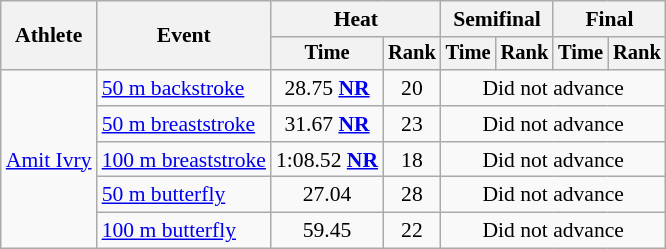<table class=wikitable style="font-size:90%">
<tr>
<th rowspan="2">Athlete</th>
<th rowspan="2">Event</th>
<th colspan="2">Heat</th>
<th colspan="2">Semifinal</th>
<th colspan="2">Final</th>
</tr>
<tr style="font-size:95%">
<th>Time</th>
<th>Rank</th>
<th>Time</th>
<th>Rank</th>
<th>Time</th>
<th>Rank</th>
</tr>
<tr align=center>
<td align=left rowspan=5><a href='#'>Amit Ivry</a></td>
<td align=left><a href='#'>50 m backstroke</a></td>
<td>28.75 <strong><a href='#'>NR</a></strong></td>
<td>20</td>
<td colspan=4>Did not advance</td>
</tr>
<tr align=center>
<td align=left><a href='#'>50 m breaststroke</a></td>
<td>31.67 <strong><a href='#'>NR</a></strong></td>
<td>23</td>
<td colspan=4>Did not advance</td>
</tr>
<tr align=center>
<td align=left><a href='#'>100 m breaststroke</a></td>
<td>1:08.52 <strong><a href='#'>NR</a></strong></td>
<td>18</td>
<td colspan=4>Did not advance</td>
</tr>
<tr align=center>
<td align=left><a href='#'>50 m butterfly</a></td>
<td>27.04</td>
<td>28</td>
<td colspan=4>Did not advance</td>
</tr>
<tr align=center>
<td align=left><a href='#'>100 m butterfly</a></td>
<td>59.45</td>
<td>22</td>
<td colspan=4>Did not advance</td>
</tr>
</table>
